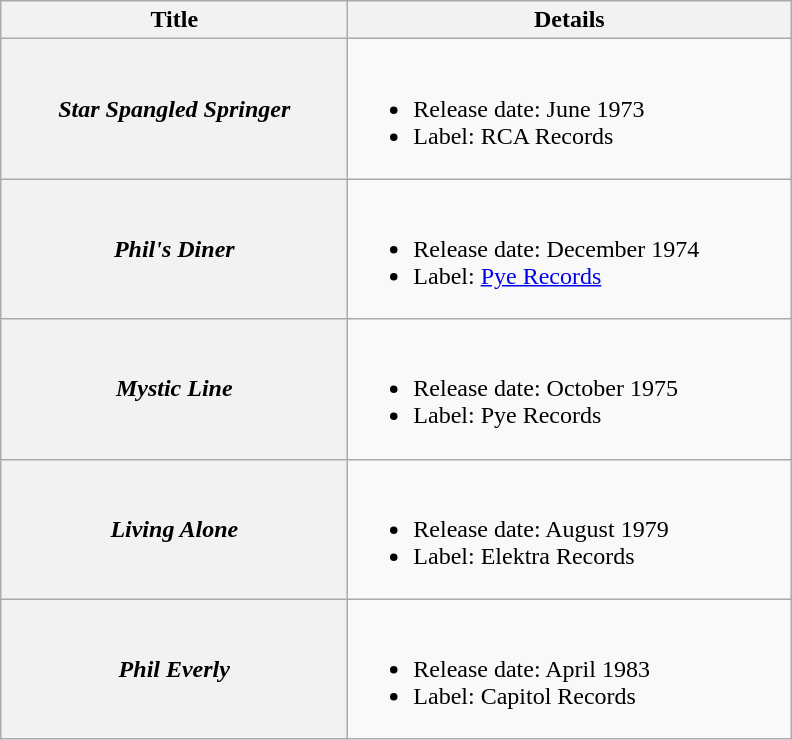<table class="wikitable plainrowheaders">
<tr>
<th style="width:14em;">Title</th>
<th style="width:18em;">Details</th>
</tr>
<tr>
<th scope="row"><em>Star Spangled Springer</em></th>
<td><br><ul><li>Release date: June 1973</li><li>Label: RCA Records</li></ul></td>
</tr>
<tr>
<th scope="row"><em>Phil's Diner</em></th>
<td><br><ul><li>Release date: December 1974</li><li>Label: <a href='#'>Pye Records</a></li></ul></td>
</tr>
<tr>
<th scope="row"><em>Mystic Line</em></th>
<td><br><ul><li>Release date: October 1975</li><li>Label: Pye Records</li></ul></td>
</tr>
<tr>
<th scope="row"><em>Living Alone</em></th>
<td><br><ul><li>Release date: August 1979</li><li>Label: Elektra Records</li></ul></td>
</tr>
<tr>
<th scope="row"><em>Phil Everly</em></th>
<td><br><ul><li>Release date: April 1983</li><li>Label: Capitol Records</li></ul></td>
</tr>
</table>
